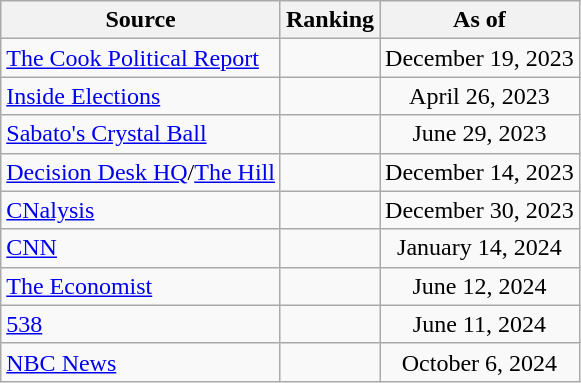<table class="wikitable sortable" style="text-align:center">
<tr>
<th>Source</th>
<th>Ranking</th>
<th>As of</th>
</tr>
<tr>
<td align=left><a href='#'>The Cook Political Report</a></td>
<td></td>
<td>December 19, 2023</td>
</tr>
<tr>
<td align=left><a href='#'>Inside Elections</a></td>
<td></td>
<td>April 26, 2023</td>
</tr>
<tr>
<td align=left><a href='#'>Sabato's Crystal Ball</a></td>
<td></td>
<td>June 29, 2023</td>
</tr>
<tr>
<td align=left><a href='#'>Decision Desk HQ</a>/<a href='#'>The Hill</a></td>
<td></td>
<td>December 14, 2023</td>
</tr>
<tr>
<td align=left><a href='#'>CNalysis</a></td>
<td></td>
<td>December 30, 2023</td>
</tr>
<tr>
<td align=left><a href='#'>CNN</a></td>
<td></td>
<td>January 14, 2024</td>
</tr>
<tr>
<td align=left><a href='#'>The Economist</a></td>
<td></td>
<td>June 12, 2024</td>
</tr>
<tr>
<td align="left"><a href='#'>538</a></td>
<td></td>
<td>June 11, 2024</td>
</tr>
<tr>
<td align="left"><a href='#'>NBC News</a></td>
<td></td>
<td>October 6, 2024</td>
</tr>
</table>
